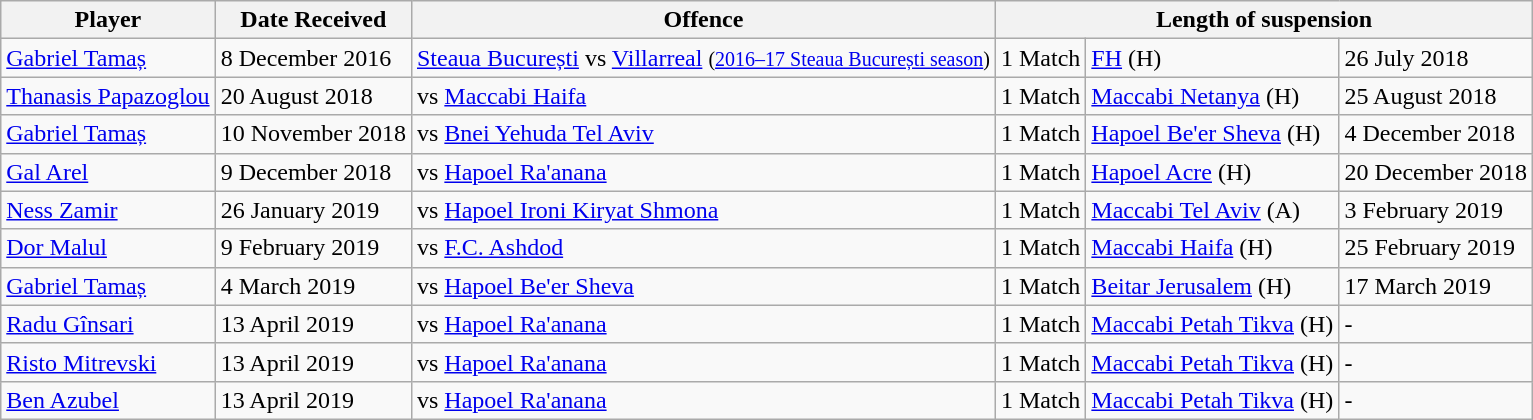<table class="wikitable">
<tr>
<th>Player</th>
<th>Date Received</th>
<th>Offence</th>
<th colspan="4">Length of suspension</th>
</tr>
<tr>
<td><a href='#'>Gabriel Tamaș</a></td>
<td>8 December 2016</td>
<td> <a href='#'>Steaua București</a> vs <a href='#'>Villarreal</a> <small>(<a href='#'>2016–17 Steaua București season</a>)</small></td>
<td>1 Match</td>
<td><a href='#'>FH</a> (H)</td>
<td>26 July 2018</td>
</tr>
<tr>
<td><a href='#'>Thanasis Papazoglou</a></td>
<td>20 August 2018</td>
<td> vs <a href='#'>Maccabi Haifa</a></td>
<td>1 Match</td>
<td><a href='#'>Maccabi Netanya</a> (H)</td>
<td>25 August 2018</td>
</tr>
<tr>
<td><a href='#'>Gabriel Tamaș</a></td>
<td>10 November 2018</td>
<td> vs <a href='#'>Bnei Yehuda Tel Aviv</a></td>
<td>1 Match</td>
<td><a href='#'>Hapoel Be'er Sheva</a> (H)</td>
<td>4 December 2018</td>
</tr>
<tr>
<td><a href='#'>Gal Arel</a></td>
<td>9 December 2018</td>
<td> vs <a href='#'>Hapoel Ra'anana</a></td>
<td>1 Match</td>
<td><a href='#'>Hapoel Acre</a> (H)</td>
<td>20 December 2018</td>
</tr>
<tr>
<td><a href='#'>Ness Zamir</a></td>
<td>26 January 2019</td>
<td> vs <a href='#'>Hapoel Ironi Kiryat Shmona</a></td>
<td>1 Match</td>
<td><a href='#'>Maccabi Tel Aviv</a> (A)</td>
<td>3 February 2019</td>
</tr>
<tr>
<td><a href='#'>Dor Malul</a></td>
<td>9 February 2019</td>
<td> vs <a href='#'>F.C. Ashdod</a></td>
<td>1 Match</td>
<td><a href='#'>Maccabi Haifa</a> (H)</td>
<td>25 February 2019</td>
</tr>
<tr>
<td><a href='#'>Gabriel Tamaș</a></td>
<td>4 March 2019</td>
<td> vs <a href='#'>Hapoel Be'er Sheva</a></td>
<td>1 Match</td>
<td><a href='#'>Beitar Jerusalem</a> (H)</td>
<td>17 March 2019</td>
</tr>
<tr>
<td><a href='#'>Radu Gînsari</a></td>
<td>13 April 2019</td>
<td> vs <a href='#'>Hapoel Ra'anana</a></td>
<td>1 Match</td>
<td><a href='#'>Maccabi Petah Tikva</a> (H)</td>
<td>-</td>
</tr>
<tr>
<td><a href='#'>Risto Mitrevski</a></td>
<td>13 April 2019</td>
<td> vs <a href='#'>Hapoel Ra'anana</a></td>
<td>1 Match</td>
<td><a href='#'>Maccabi Petah Tikva</a> (H)</td>
<td>-</td>
</tr>
<tr>
<td><a href='#'>Ben Azubel</a></td>
<td>13 April 2019</td>
<td> vs <a href='#'>Hapoel Ra'anana</a></td>
<td>1 Match</td>
<td><a href='#'>Maccabi Petah Tikva</a> (H)</td>
<td>-</td>
</tr>
</table>
